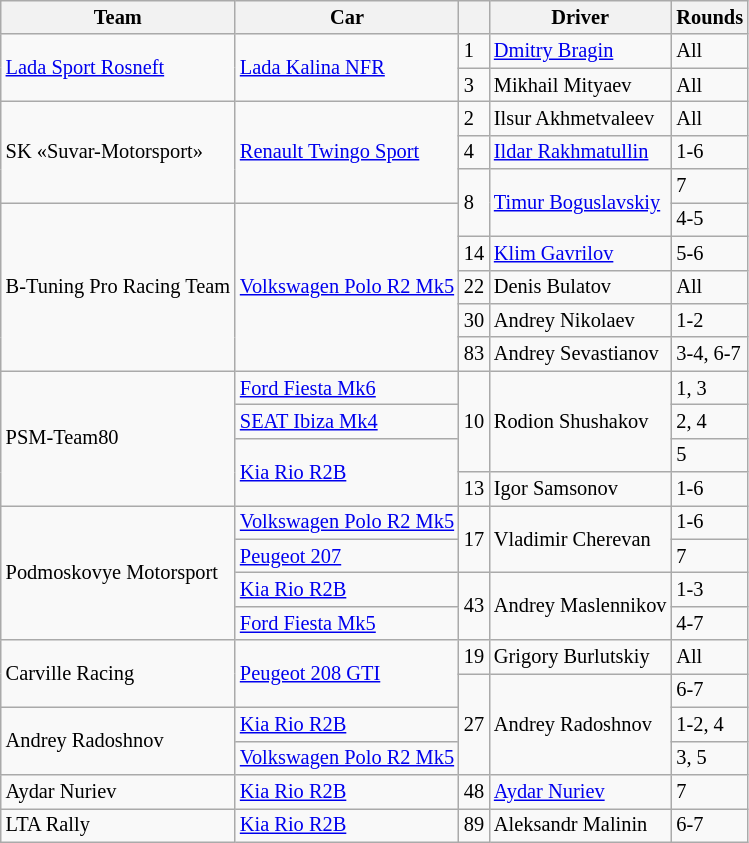<table class="wikitable" style="font-size: 85%">
<tr>
<th>Team</th>
<th>Car</th>
<th></th>
<th>Driver</th>
<th>Rounds</th>
</tr>
<tr>
<td rowspan=2><a href='#'>Lada Sport Rosneft</a></td>
<td rowspan=2><a href='#'>Lada Kalina NFR</a></td>
<td>1</td>
<td><a href='#'>Dmitry Bragin</a></td>
<td>All</td>
</tr>
<tr>
<td>3</td>
<td>Mikhail Mityaev</td>
<td>All</td>
</tr>
<tr>
<td rowspan=3>SK «Suvar-Motorsport»</td>
<td rowspan=3><a href='#'>Renault Twingo Sport</a></td>
<td>2</td>
<td>Ilsur Akhmetvaleev</td>
<td>All</td>
</tr>
<tr>
<td>4</td>
<td><a href='#'>Ildar Rakhmatullin</a></td>
<td>1-6</td>
</tr>
<tr>
<td rowspan=2>8</td>
<td rowspan=2><a href='#'>Timur Boguslavskiy</a></td>
<td>7</td>
</tr>
<tr>
<td rowspan=5>B-Tuning Pro Racing Team</td>
<td rowspan=5><a href='#'>Volkswagen Polo R2 Mk5</a></td>
<td>4-5</td>
</tr>
<tr>
<td>14</td>
<td><a href='#'>Klim Gavrilov</a></td>
<td>5-6</td>
</tr>
<tr>
<td>22</td>
<td>Denis Bulatov</td>
<td>All</td>
</tr>
<tr>
<td>30</td>
<td>Andrey Nikolaev</td>
<td>1-2</td>
</tr>
<tr>
<td>83</td>
<td>Andrey Sevastianov</td>
<td>3-4, 6-7</td>
</tr>
<tr>
<td rowspan=4>PSM-Team80</td>
<td><a href='#'>Ford Fiesta Mk6</a></td>
<td rowspan=3>10</td>
<td rowspan=3>Rodion Shushakov</td>
<td>1, 3</td>
</tr>
<tr>
<td><a href='#'>SEAT Ibiza Mk4</a></td>
<td>2, 4</td>
</tr>
<tr>
<td rowspan=2><a href='#'>Kia Rio R2B</a></td>
<td>5</td>
</tr>
<tr>
<td>13</td>
<td>Igor Samsonov</td>
<td>1-6</td>
</tr>
<tr>
<td rowspan=4>Podmoskovye Motorsport</td>
<td><a href='#'>Volkswagen Polo R2 Mk5</a></td>
<td rowspan=2>17</td>
<td rowspan=2>Vladimir Cherevan</td>
<td>1-6</td>
</tr>
<tr>
<td><a href='#'>Peugeot 207</a></td>
<td>7</td>
</tr>
<tr>
<td><a href='#'>Kia Rio R2B</a></td>
<td rowspan=2>43</td>
<td rowspan=2>Andrey Maslennikov</td>
<td>1-3</td>
</tr>
<tr>
<td><a href='#'>Ford Fiesta Mk5</a></td>
<td>4-7</td>
</tr>
<tr>
<td rowspan=2>Carville Racing</td>
<td rowspan=2><a href='#'>Peugeot 208 GTI</a></td>
<td>19</td>
<td>Grigory Burlutskiy</td>
<td>All</td>
</tr>
<tr>
<td rowspan=3>27</td>
<td rowspan=3>Andrey Radoshnov</td>
<td>6-7</td>
</tr>
<tr>
<td rowspan=2>Andrey Radoshnov</td>
<td><a href='#'>Kia Rio R2B</a></td>
<td>1-2, 4</td>
</tr>
<tr>
<td><a href='#'>Volkswagen Polo R2 Mk5</a></td>
<td>3, 5</td>
</tr>
<tr>
<td>Aydar Nuriev</td>
<td><a href='#'>Kia Rio R2B</a></td>
<td>48</td>
<td><a href='#'>Aydar Nuriev</a></td>
<td>7</td>
</tr>
<tr>
<td>LTA Rally</td>
<td><a href='#'>Kia Rio R2B</a></td>
<td>89</td>
<td>Aleksandr Malinin</td>
<td>6-7</td>
</tr>
</table>
